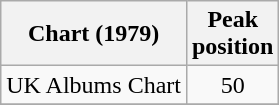<table class="wikitable">
<tr>
<th>Chart (1979)</th>
<th>Peak<br>position</th>
</tr>
<tr>
<td>UK Albums Chart</td>
<td align="center">50</td>
</tr>
<tr>
</tr>
</table>
